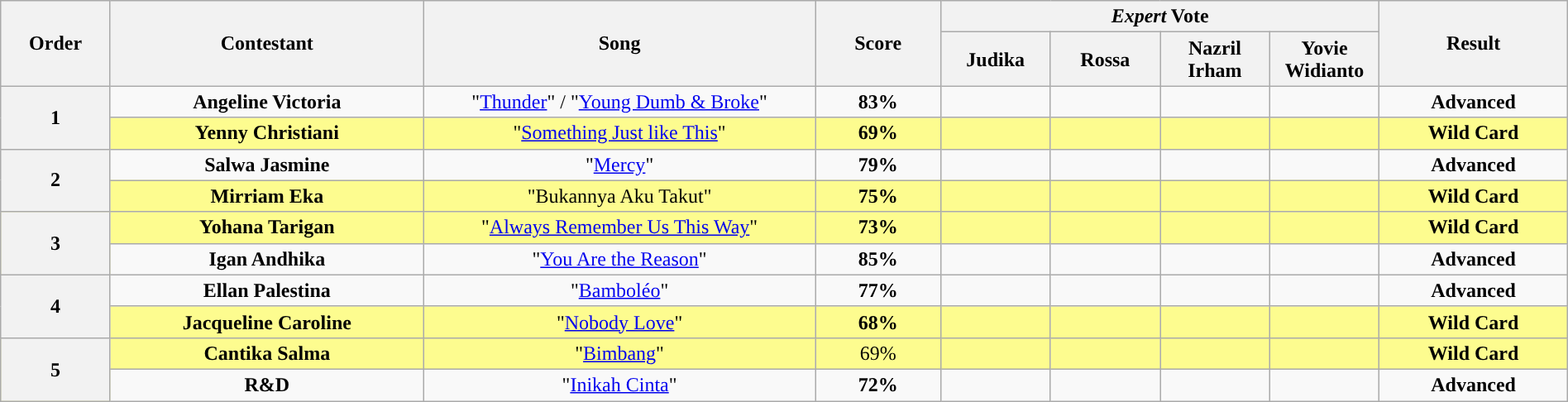<table class="wikitable" style="text-align:center; width:100%;">
<tr>
<th scope="col" rowspan="2" style="width:7%;">Order</th>
<th scope="col" rowspan="2" style="width:20%;">Contestant</th>
<th scope="col" rowspan="2" style="width:25%;">Song</th>
<th rowspan="2" style="width:8%">Score</th>
<th scope="col" colspan="4" style="width:28%;"><em>Expert</em> Vote</th>
<th rowspan="2" style="width:12%">Result</th>
</tr>
<tr>
<th style="width:07%;">Judika</th>
<th style="width:07%;">Rossa</th>
<th style="width:07%;">Nazril Irham</th>
<th style="width:07%;">Yovie Widianto</th>
</tr>
<tr>
<th rowspan="2">1</th>
<td><strong>Angeline Victoria</strong></td>
<td>"<a href='#'>Thunder</a>" / "<a href='#'>Young Dumb & Broke</a>"</td>
<td><strong>83%</strong></td>
<td></td>
<td></td>
<td></td>
<td></td>
<td><strong>Advanced</strong></td>
</tr>
<tr style="background:#fdfc8f">
<td><strong>Yenny Christiani</strong></td>
<td>"<a href='#'>Something Just like This</a>"</td>
<td><strong>69%</strong></td>
<td></td>
<td></td>
<td></td>
<td></td>
<td><strong>Wild Card</strong></td>
</tr>
<tr>
<th rowspan="2">2</th>
<td><strong>Salwa Jasmine</strong></td>
<td>"<a href='#'>Mercy</a>"</td>
<td><strong>79%</strong></td>
<td></td>
<td></td>
<td></td>
<td></td>
<td><strong>Advanced</strong></td>
</tr>
<tr style="background:#fdfc8f">
<td><strong>Mirriam Eka</strong></td>
<td>"Bukannya Aku Takut"</td>
<td><strong>75%</strong></td>
<td></td>
<td></td>
<td></td>
<td></td>
<td><strong>Wild Card</strong></td>
</tr>
<tr style="background:#fdfc8f">
<th rowspan="2">3</th>
<td><strong>Yohana Tarigan</strong></td>
<td>"<a href='#'>Always Remember Us This Way</a>"</td>
<td><strong>73%</strong></td>
<td></td>
<td></td>
<td></td>
<td></td>
<td><strong>Wild Card</strong></td>
</tr>
<tr>
<td><strong>Igan Andhika</strong></td>
<td>"<a href='#'>You Are the Reason</a>"</td>
<td><strong>85%</strong></td>
<td></td>
<td></td>
<td></td>
<td></td>
<td><strong>Advanced</strong></td>
</tr>
<tr>
<th rowspan="2">4</th>
<td><strong>Ellan Palestina</strong></td>
<td>"<a href='#'>Bamboléo</a>"</td>
<td><strong>77%</strong></td>
<td></td>
<td></td>
<td></td>
<td></td>
<td><strong>Advanced</strong></td>
</tr>
<tr style="background:#fdfc8f">
<td><strong>Jacqueline Caroline</strong></td>
<td>"<a href='#'>Nobody Love</a>"</td>
<td><strong>68%</strong></td>
<td></td>
<td></td>
<td></td>
<td></td>
<td><strong>Wild Card</strong></td>
</tr>
<tr style="background:#fdfc8f">
<th rowspan="2">5</th>
<td><strong>Cantika Salma</strong></td>
<td>"<a href='#'>Bimbang</a>"</td>
<td>69%</td>
<td></td>
<td></td>
<td></td>
<td></td>
<td><strong>Wild Card</strong></td>
</tr>
<tr>
<td><strong>R&D</strong></td>
<td>"<a href='#'>Inikah Cinta</a>"</td>
<td><strong>72%</strong></td>
<td></td>
<td></td>
<td></td>
<td></td>
<td><strong>Advanced</strong></td>
</tr>
</table>
